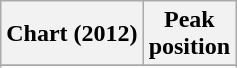<table class="wikitable sortable">
<tr>
<th align="left">Chart (2012)</th>
<th align="left">Peak<br>position</th>
</tr>
<tr>
</tr>
<tr>
</tr>
</table>
